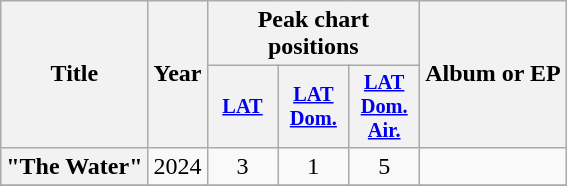<table class="wikitable plainrowheaders" style="text-align:center;">
<tr>
<th scope="col" rowspan="2">Title</th>
<th scope="col" rowspan="2">Year</th>
<th scope="col" colspan="3">Peak chart positions</th>
<th scope="col" rowspan="2">Album or EP</th>
</tr>
<tr>
<th scope="col" style="width:3em;font-size:85%;"><a href='#'>LAT</a><br></th>
<th scope="col" style="width:3em;font-size:85%;"><a href='#'>LAT<br>Dom.</a><br></th>
<th scope="col" style="width:3em;font-size:85%;"><a href='#'>LAT<br>Dom.<br>Air.</a><br></th>
</tr>
<tr>
<th scope="row">"The Water"<br></th>
<td>2024</td>
<td>3</td>
<td>1</td>
<td>5</td>
<td></td>
</tr>
<tr>
</tr>
</table>
